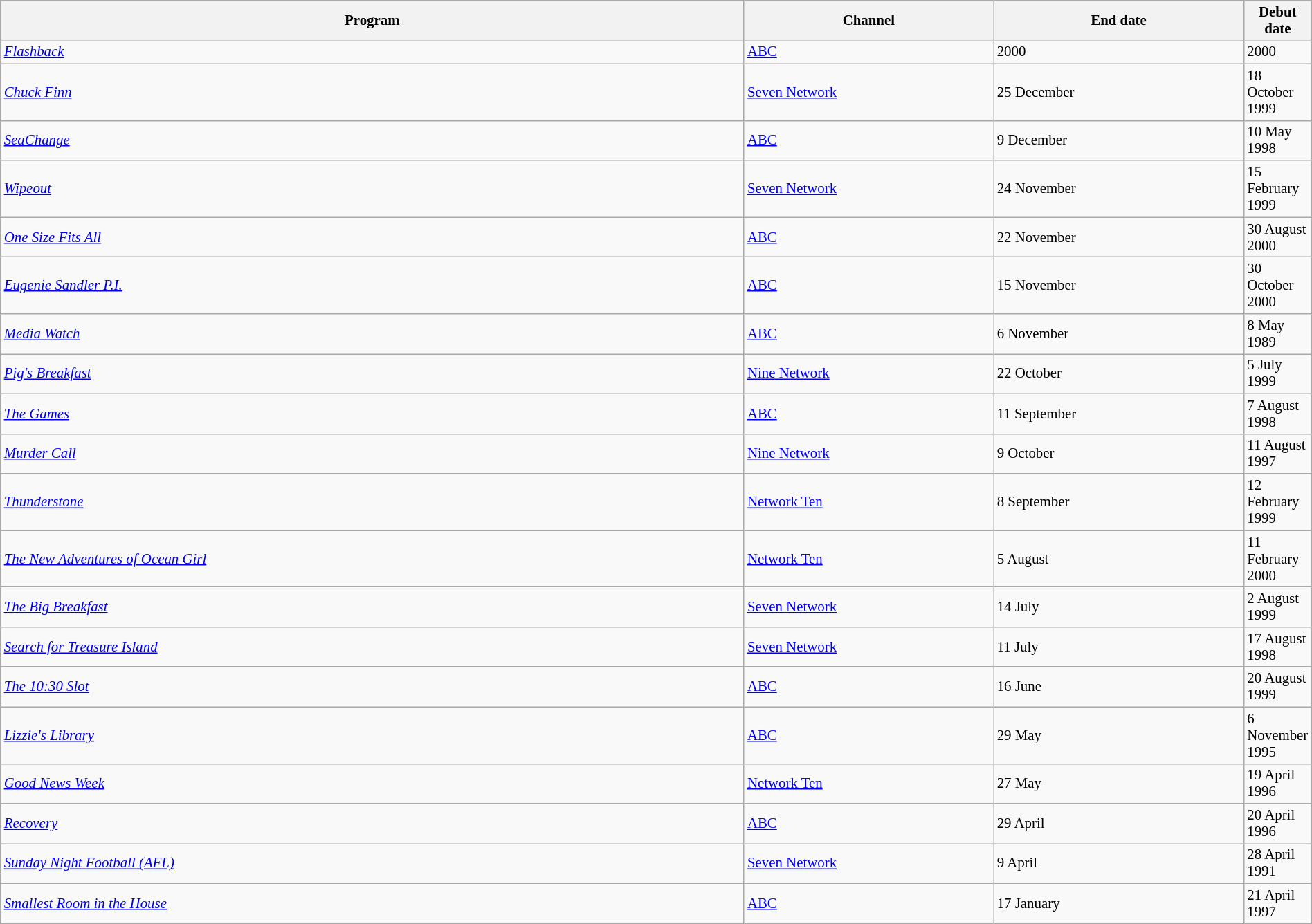<table class="wikitable sortable" width="100%" style="font-size:87%;">
<tr bgcolor="#efefef">
<th width=60%>Program</th>
<th width=20%>Channel</th>
<th width=20%>End date</th>
<th width=20%>Debut date</th>
</tr>
<tr>
<td><em><a href='#'>Flashback</a></em></td>
<td><a href='#'>ABC</a></td>
<td>2000</td>
<td>2000</td>
</tr>
<tr>
<td><em><a href='#'>Chuck Finn</a></em></td>
<td><a href='#'>Seven Network</a></td>
<td>25 December</td>
<td>18 October 1999</td>
</tr>
<tr>
<td><em><a href='#'>SeaChange</a></em></td>
<td><a href='#'>ABC</a></td>
<td>9 December</td>
<td>10 May 1998</td>
</tr>
<tr>
<td><em><a href='#'>Wipeout</a></em></td>
<td><a href='#'>Seven Network</a></td>
<td>24 November</td>
<td>15 February 1999</td>
</tr>
<tr>
<td><em><a href='#'>One Size Fits All</a></em></td>
<td><a href='#'>ABC</a></td>
<td>22 November</td>
<td>30 August 2000</td>
</tr>
<tr>
<td><em><a href='#'>Eugenie Sandler P.I.</a></em></td>
<td><a href='#'>ABC</a></td>
<td>15 November</td>
<td>30 October 2000</td>
</tr>
<tr>
<td><em><a href='#'>Media Watch</a></em></td>
<td><a href='#'>ABC</a></td>
<td>6 November</td>
<td>8 May 1989</td>
</tr>
<tr>
<td><em><a href='#'>Pig's Breakfast</a></em></td>
<td><a href='#'>Nine Network</a></td>
<td>22 October</td>
<td>5 July 1999</td>
</tr>
<tr>
<td><em><a href='#'>The Games</a></em></td>
<td><a href='#'>ABC</a></td>
<td>11 September</td>
<td>7 August 1998</td>
</tr>
<tr>
<td><em><a href='#'>Murder Call</a></em></td>
<td><a href='#'>Nine Network</a></td>
<td>9 October</td>
<td>11 August 1997</td>
</tr>
<tr>
<td><em><a href='#'>Thunderstone</a></em></td>
<td><a href='#'>Network Ten</a></td>
<td>8 September</td>
<td>12 February 1999</td>
</tr>
<tr>
<td><em><a href='#'>The New Adventures of Ocean Girl</a></em></td>
<td><a href='#'>Network Ten</a></td>
<td>5 August</td>
<td>11 February 2000</td>
</tr>
<tr>
<td><em><a href='#'>The Big Breakfast</a></em></td>
<td><a href='#'>Seven Network</a></td>
<td>14 July</td>
<td>2 August 1999</td>
</tr>
<tr>
<td><em><a href='#'>Search for Treasure Island</a></em></td>
<td><a href='#'>Seven Network</a></td>
<td>11 July</td>
<td>17 August 1998</td>
</tr>
<tr>
<td><em><a href='#'>The 10:30 Slot</a></em></td>
<td><a href='#'>ABC</a></td>
<td>16 June</td>
<td>20 August 1999</td>
</tr>
<tr>
<td><em><a href='#'>Lizzie's Library</a></em></td>
<td><a href='#'>ABC</a></td>
<td>29 May</td>
<td>6 November 1995</td>
</tr>
<tr>
<td><em><a href='#'>Good News Week</a></em></td>
<td><a href='#'>Network Ten</a></td>
<td>27 May</td>
<td>19 April 1996</td>
</tr>
<tr>
<td><em><a href='#'>Recovery</a></em></td>
<td><a href='#'>ABC</a></td>
<td>29 April</td>
<td>20 April 1996</td>
</tr>
<tr>
<td><em><a href='#'>Sunday Night Football (AFL)</a></em></td>
<td><a href='#'>Seven Network</a></td>
<td>9 April</td>
<td>28 April 1991</td>
</tr>
<tr>
<td><em><a href='#'>Smallest Room in the House</a></em></td>
<td><a href='#'>ABC</a></td>
<td>17 January</td>
<td>21 April 1997</td>
</tr>
</table>
